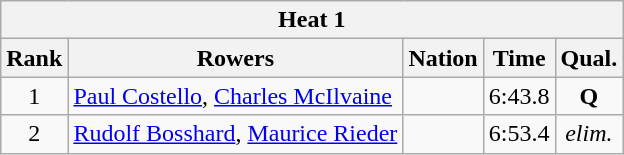<table class="wikitable" style="text-align:center">
<tr>
<th colspan=5 align=center><strong>Heat 1</strong></th>
</tr>
<tr>
<th>Rank</th>
<th>Rowers</th>
<th>Nation</th>
<th>Time</th>
<th>Qual.</th>
</tr>
<tr>
<td>1</td>
<td align=left><a href='#'>Paul Costello</a>, <a href='#'>Charles McIlvaine</a></td>
<td align=left></td>
<td>6:43.8</td>
<td><strong>Q</strong></td>
</tr>
<tr>
<td>2</td>
<td align=left><a href='#'>Rudolf Bosshard</a>, <a href='#'>Maurice Rieder</a></td>
<td align=left></td>
<td>6:53.4</td>
<td><em>elim.</em></td>
</tr>
</table>
